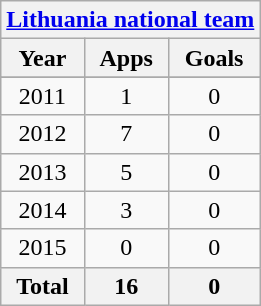<table class="wikitable" style="text-align:center">
<tr>
<th colspan=3><a href='#'>Lithuania national team</a></th>
</tr>
<tr>
<th>Year</th>
<th>Apps</th>
<th>Goals</th>
</tr>
<tr>
</tr>
<tr>
<td>2011</td>
<td>1</td>
<td>0</td>
</tr>
<tr>
<td>2012</td>
<td>7</td>
<td>0</td>
</tr>
<tr>
<td>2013</td>
<td>5</td>
<td>0</td>
</tr>
<tr>
<td>2014</td>
<td>3</td>
<td>0</td>
</tr>
<tr>
<td>2015</td>
<td>0</td>
<td>0</td>
</tr>
<tr>
<th>Total</th>
<th>16</th>
<th>0</th>
</tr>
</table>
